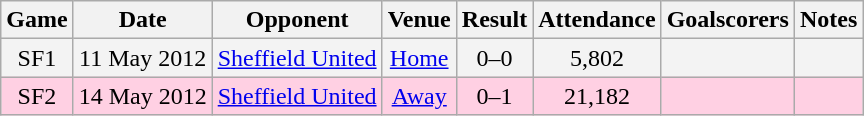<table class="wikitable" style="text-align:center;">
<tr>
<th>Game</th>
<th>Date</th>
<th>Opponent</th>
<th>Venue</th>
<th>Result</th>
<th>Attendance</th>
<th>Goalscorers</th>
<th>Notes</th>
</tr>
<tr style="background: #f3f3f3;">
<td style="text-align:center;">SF1</td>
<td>11 May 2012</td>
<td><a href='#'>Sheffield United</a></td>
<td><a href='#'>Home</a></td>
<td>0–0</td>
<td>5,802</td>
<td></td>
<td></td>
</tr>
<tr style="background: #ffd0e3;">
<td style="text-align:center;">SF2</td>
<td>14 May 2012</td>
<td><a href='#'>Sheffield United</a></td>
<td><a href='#'>Away</a></td>
<td>0–1</td>
<td>21,182</td>
<td></td>
<td></td>
</tr>
</table>
